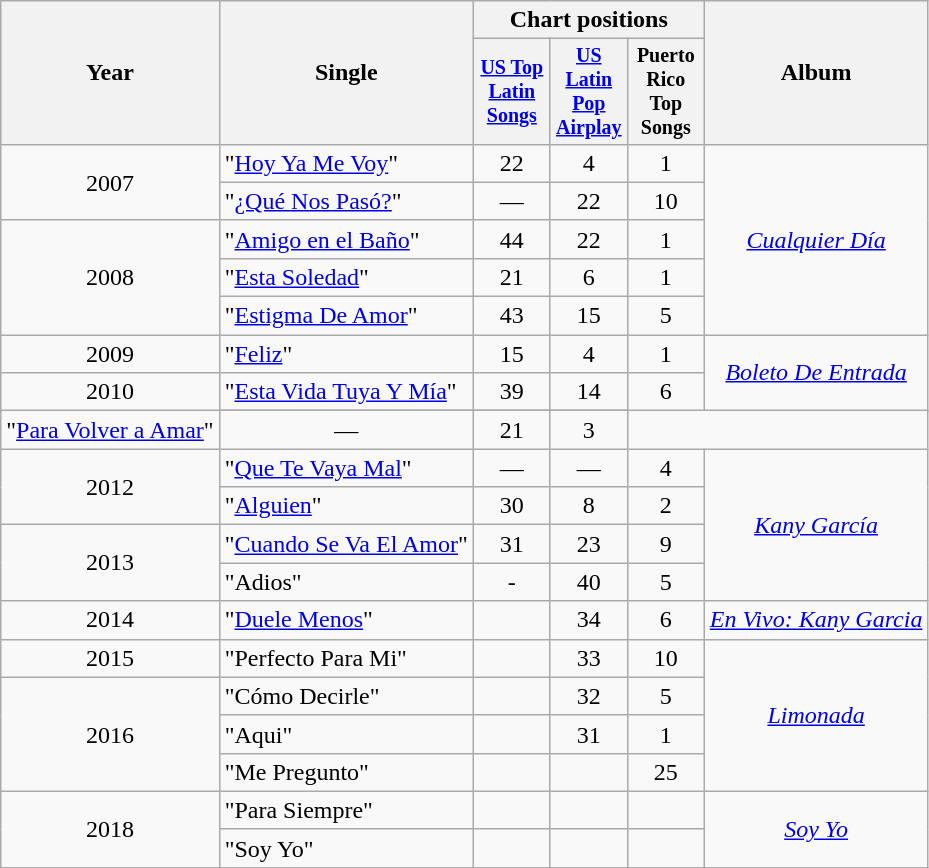<table class="wikitable" style="text-align:center;">
<tr>
<th rowspan="2">Year</th>
<th rowspan="2">Single</th>
<th colspan="3">Chart positions</th>
<th rowspan="2">Album</th>
</tr>
<tr style="font-size:smaller;">
<th width="45"><a href='#'>US Top Latin Songs</a></th>
<th width="45"><a href='#'>US Latin Pop Airplay</a></th>
<th width="45">Puerto Rico Top Songs</th>
</tr>
<tr>
<td rowspan="2">2007</td>
<td align="left">"<a href='#'>Hoy Ya Me Voy</a>"</td>
<td>22</td>
<td>4</td>
<td>1</td>
<td align="Middle" rowspan="5"><em><a href='#'>Cualquier Día</a></em></td>
</tr>
<tr>
<td align="left">"<a href='#'>¿Qué Nos Pasó?</a>"</td>
<td>—</td>
<td>22</td>
<td>10</td>
</tr>
<tr>
<td rowspan="3">2008</td>
<td align="left">"<a href='#'>Amigo en el Baño</a>"</td>
<td>44</td>
<td>22</td>
<td>1</td>
</tr>
<tr>
<td align="left">"<a href='#'>Esta Soledad</a>"</td>
<td>21</td>
<td>6</td>
<td>1</td>
</tr>
<tr>
<td align="left">"<a href='#'>Estigma De Amor</a>"</td>
<td>43</td>
<td>15</td>
<td>5</td>
</tr>
<tr>
<td rowspan="1">2009</td>
<td align="left">"<a href='#'>Feliz</a>"</td>
<td>15</td>
<td>4</td>
<td>1</td>
<td align="Middle" rowspan="3"><em><a href='#'>Boleto De Entrada</a></em></td>
</tr>
<tr>
<td rowspan="2">2010</td>
<td align="left">"<a href='#'>Esta Vida Tuya Y Mía</a>"</td>
<td>39</td>
<td>14</td>
<td>6</td>
</tr>
<tr>
</tr>
<tr>
<td align="left">"<a href='#'>Para Volver a Amar</a>"</td>
<td>—</td>
<td>21</td>
<td>3</td>
</tr>
<tr>
<td rowspan="2">2012</td>
<td align="left">"<a href='#'>Que Te Vaya Mal</a>"</td>
<td>—</td>
<td>—</td>
<td>4</td>
<td align="Middle" rowspan="4"><em><a href='#'>Kany García</a></em></td>
</tr>
<tr>
<td align="left">"<a href='#'>Alguien</a>"</td>
<td>30</td>
<td>8</td>
<td>2</td>
</tr>
<tr>
<td rowspan="2">2013</td>
<td align="left">"<a href='#'>Cuando Se Va El Amor</a>"</td>
<td>31</td>
<td>23</td>
<td>9</td>
</tr>
<tr>
<td align="left">"Adios"</td>
<td>-</td>
<td>40</td>
<td>5</td>
</tr>
<tr>
<td rowspan="1">2014</td>
<td align="left">"<a href='#'>Duele Menos</a>"</td>
<td></td>
<td>34</td>
<td>6</td>
<td align="Middle" rowspan="1"><em><a href='#'>En Vivo: Kany Garcia</a></em></td>
</tr>
<tr>
<td rowspan="1">2015</td>
<td align="left">"Perfecto Para Mi"</td>
<td></td>
<td>33</td>
<td>10</td>
<td align="Middle" rowspan="4"><em><a href='#'>Limonada</a></em></td>
</tr>
<tr>
<td rowspan="3">2016</td>
<td align="left">"Cómo Decirle"</td>
<td></td>
<td>32</td>
<td>5</td>
</tr>
<tr>
<td align="left">"Aqui"</td>
<td></td>
<td>31</td>
<td>1</td>
</tr>
<tr>
<td align="left">"Me Pregunto"</td>
<td></td>
<td></td>
<td>25</td>
</tr>
<tr>
<td rowspan="2">2018</td>
<td align="left">"Para Siempre"</td>
<td></td>
<td></td>
<td></td>
<td align="Middle" rowspan="4"><em><a href='#'>Soy Yo</a></em></td>
</tr>
<tr>
<td align="left">"Soy Yo"</td>
<td></td>
<td></td>
<td></td>
</tr>
<tr>
</tr>
</table>
